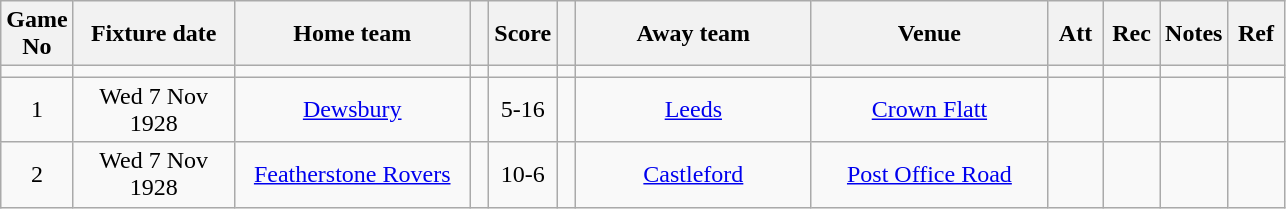<table class="wikitable" style="text-align:center;">
<tr>
<th width=20 abbr="No">Game No</th>
<th width=100 abbr="Date">Fixture date</th>
<th width=150 abbr="Home team">Home team</th>
<th width=5 abbr="space"></th>
<th width=20 abbr="Score">Score</th>
<th width=5 abbr="space"></th>
<th width=150 abbr="Away team">Away team</th>
<th width=150 abbr="Venue">Venue</th>
<th width=30 abbr="Att">Att</th>
<th width=30 abbr="Rec">Rec</th>
<th width=20 abbr="Notes">Notes</th>
<th width=30 abbr="Ref">Ref</th>
</tr>
<tr>
<td></td>
<td></td>
<td></td>
<td></td>
<td></td>
<td></td>
<td></td>
<td></td>
<td></td>
<td></td>
<td></td>
</tr>
<tr>
<td>1</td>
<td>Wed 7 Nov 1928</td>
<td><a href='#'>Dewsbury</a></td>
<td></td>
<td>5-16</td>
<td></td>
<td><a href='#'>Leeds</a></td>
<td><a href='#'>Crown Flatt</a></td>
<td></td>
<td></td>
<td></td>
<td></td>
</tr>
<tr>
<td>2</td>
<td>Wed 7 Nov 1928</td>
<td><a href='#'>Featherstone Rovers</a></td>
<td></td>
<td>10-6</td>
<td></td>
<td><a href='#'>Castleford</a></td>
<td><a href='#'>Post Office Road</a></td>
<td></td>
<td></td>
<td></td>
<td></td>
</tr>
</table>
